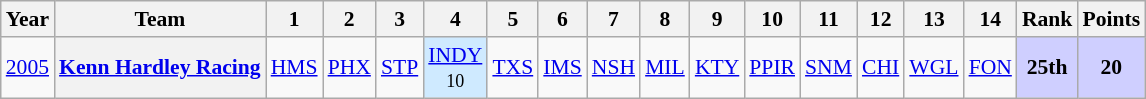<table class="wikitable" style="text-align:center; font-size:90%">
<tr>
<th>Year</th>
<th>Team</th>
<th>1</th>
<th>2</th>
<th>3</th>
<th>4</th>
<th>5</th>
<th>6</th>
<th>7</th>
<th>8</th>
<th>9</th>
<th>10</th>
<th>11</th>
<th>12</th>
<th>13</th>
<th>14</th>
<th>Rank</th>
<th>Points</th>
</tr>
<tr>
<td><a href='#'>2005</a></td>
<th><a href='#'>Kenn Hardley Racing</a></th>
<td><a href='#'>HMS</a></td>
<td><a href='#'>PHX</a></td>
<td><a href='#'>STP</a></td>
<td style="background:#CFEAFF;"><a href='#'>INDY</a><br><small>10</small></td>
<td><a href='#'>TXS</a></td>
<td><a href='#'>IMS</a></td>
<td><a href='#'>NSH</a></td>
<td><a href='#'>MIL</a></td>
<td><a href='#'>KTY</a></td>
<td><a href='#'>PPIR</a></td>
<td><a href='#'>SNM</a></td>
<td><a href='#'>CHI</a></td>
<td><a href='#'>WGL</a></td>
<td><a href='#'>FON</a></td>
<td style="background:#CFCFFF;"><strong>25th</strong></td>
<td style="background:#CFCFFF;"><strong>20</strong></td>
</tr>
</table>
